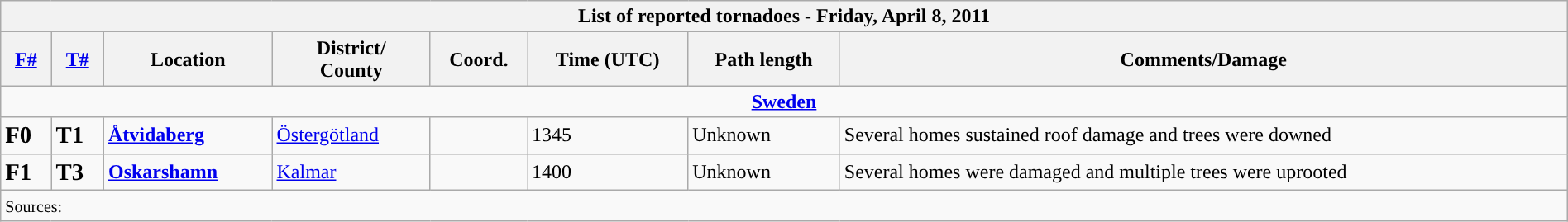<table class="wikitable collapsible" width="100%">
<tr>
<th colspan="8">List of reported tornadoes - Friday, April 8, 2011</th>
</tr>
<tr>
<th><a href='#'>F#</a></th>
<th><a href='#'>T#</a></th>
<th>Location</th>
<th>District/<br>County</th>
<th>Coord.</th>
<th>Time (UTC)</th>
<th>Path length</th>
<th>Comments/Damage</th>
</tr>
<tr>
<td colspan="8" align=center><strong><a href='#'>Sweden</a></strong></td>
</tr>
<tr>
<td><big><strong>F0</strong></big></td>
<td><big><strong>T1</strong></big></td>
<td><strong><a href='#'>Åtvidaberg</a></strong></td>
<td><a href='#'>Östergötland</a></td>
<td></td>
<td>1345</td>
<td>Unknown</td>
<td>Several homes sustained roof damage and trees were downed</td>
</tr>
<tr>
<td><big><strong>F1</strong></big></td>
<td><big><strong>T3</strong></big></td>
<td><strong><a href='#'>Oskarshamn</a></strong></td>
<td><a href='#'>Kalmar</a></td>
<td></td>
<td>1400</td>
<td>Unknown</td>
<td>Several homes were damaged and multiple trees were uprooted</td>
</tr>
<tr>
<td colspan="8"><small>Sources:  </small></td>
</tr>
</table>
